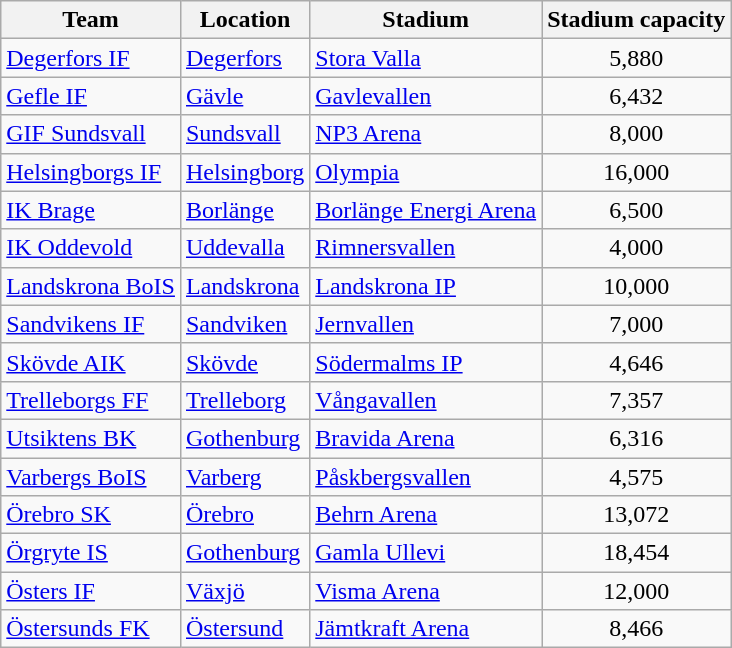<table class="sortable wikitable" style="text-align: left;">
<tr>
<th>Team</th>
<th>Location</th>
<th>Stadium</th>
<th>Stadium capacity</th>
</tr>
<tr>
<td><a href='#'>Degerfors IF</a></td>
<td><a href='#'>Degerfors</a></td>
<td><a href='#'>Stora Valla</a></td>
<td align="center">5,880</td>
</tr>
<tr>
<td><a href='#'>Gefle IF</a></td>
<td><a href='#'>Gävle</a></td>
<td><a href='#'>Gavlevallen</a></td>
<td align="center">6,432</td>
</tr>
<tr>
<td><a href='#'>GIF Sundsvall</a></td>
<td><a href='#'>Sundsvall</a></td>
<td><a href='#'>NP3 Arena</a></td>
<td align="center">8,000</td>
</tr>
<tr>
<td><a href='#'>Helsingborgs IF</a></td>
<td><a href='#'>Helsingborg</a></td>
<td><a href='#'>Olympia</a></td>
<td align="center">16,000</td>
</tr>
<tr>
<td><a href='#'>IK Brage</a></td>
<td><a href='#'>Borlänge</a></td>
<td><a href='#'>Borlänge Energi Arena</a></td>
<td align="center">6,500</td>
</tr>
<tr>
<td><a href='#'>IK Oddevold</a></td>
<td><a href='#'>Uddevalla</a></td>
<td><a href='#'>Rimnersvallen</a></td>
<td align="center">4,000</td>
</tr>
<tr>
<td><a href='#'>Landskrona BoIS</a></td>
<td><a href='#'>Landskrona</a></td>
<td><a href='#'>Landskrona IP</a></td>
<td align="center">10,000</td>
</tr>
<tr>
<td><a href='#'>Sandvikens IF</a></td>
<td><a href='#'>Sandviken</a></td>
<td><a href='#'>Jernvallen</a></td>
<td align="center">7,000</td>
</tr>
<tr>
<td><a href='#'>Skövde AIK</a></td>
<td><a href='#'>Skövde</a></td>
<td><a href='#'>Södermalms IP</a></td>
<td align="center">4,646</td>
</tr>
<tr>
<td><a href='#'>Trelleborgs FF</a></td>
<td><a href='#'>Trelleborg</a></td>
<td><a href='#'>Vångavallen</a></td>
<td align="center">7,357</td>
</tr>
<tr>
<td><a href='#'>Utsiktens BK</a></td>
<td><a href='#'>Gothenburg</a></td>
<td><a href='#'>Bravida Arena</a></td>
<td align="center">6,316</td>
</tr>
<tr>
<td><a href='#'>Varbergs BoIS</a></td>
<td><a href='#'>Varberg</a></td>
<td><a href='#'>Påskbergsvallen</a></td>
<td align="center">4,575</td>
</tr>
<tr>
<td><a href='#'>Örebro SK</a></td>
<td><a href='#'>Örebro</a></td>
<td><a href='#'>Behrn Arena</a></td>
<td align="center">13,072</td>
</tr>
<tr>
<td><a href='#'>Örgryte IS</a></td>
<td><a href='#'>Gothenburg</a></td>
<td><a href='#'>Gamla Ullevi</a></td>
<td align="center">18,454</td>
</tr>
<tr>
<td><a href='#'>Östers IF</a></td>
<td><a href='#'>Växjö</a></td>
<td><a href='#'>Visma Arena</a></td>
<td align="center">12,000</td>
</tr>
<tr>
<td><a href='#'>Östersunds FK</a></td>
<td><a href='#'>Östersund</a></td>
<td><a href='#'>Jämtkraft Arena</a></td>
<td align="center">8,466</td>
</tr>
</table>
